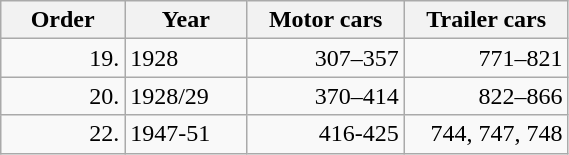<table class="wikitable float-left" style="text-align:right;" width="30%">
<tr class="hintergrundfarbe5">
<th width="6%">Order</th>
<th width="4%">Year</th>
<th width="10%">Motor cars</th>
<th width="10%">Trailer cars</th>
</tr>
<tr>
<td>19.</td>
<td align="left">1928</td>
<td>307–357</td>
<td>771–821</td>
</tr>
<tr>
<td>20.</td>
<td align="left">1928/29</td>
<td>370–414</td>
<td>822–866</td>
</tr>
<tr>
<td>22.</td>
<td align="left">1947-51</td>
<td>416-425</td>
<td>744, 747, 748</td>
</tr>
</table>
